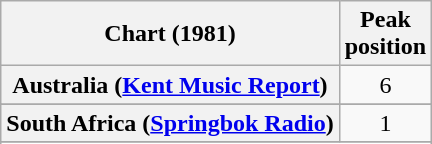<table class="wikitable sortable plainrowheaders" style="text-align:center">
<tr>
<th scope="col">Chart (1981)</th>
<th scope="col">Peak<br>position</th>
</tr>
<tr>
<th scope="row">Australia (<a href='#'>Kent Music Report</a>)</th>
<td>6</td>
</tr>
<tr>
</tr>
<tr>
</tr>
<tr>
</tr>
<tr>
</tr>
<tr>
</tr>
<tr>
<th scope="row">South Africa (<a href='#'>Springbok Radio</a>)</th>
<td>1</td>
</tr>
<tr>
</tr>
<tr>
</tr>
<tr>
</tr>
<tr>
</tr>
</table>
